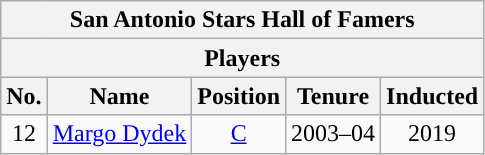<table class="wikitable" style="text-align:center">
<tr>
<th colspan="5">San Antonio Stars Hall of Famers</th>
</tr>
<tr>
<th colspan="5">Players</th>
</tr>
<tr>
<th>No.</th>
<th>Name</th>
<th>Position</th>
<th>Tenure</th>
<th>Inducted</th>
</tr>
<tr>
<td>12</td>
<td><a href='#'>Margo Dydek</a></td>
<td><a href='#'>C</a></td>
<td>2003–04</td>
<td>2019</td>
</tr>
</table>
